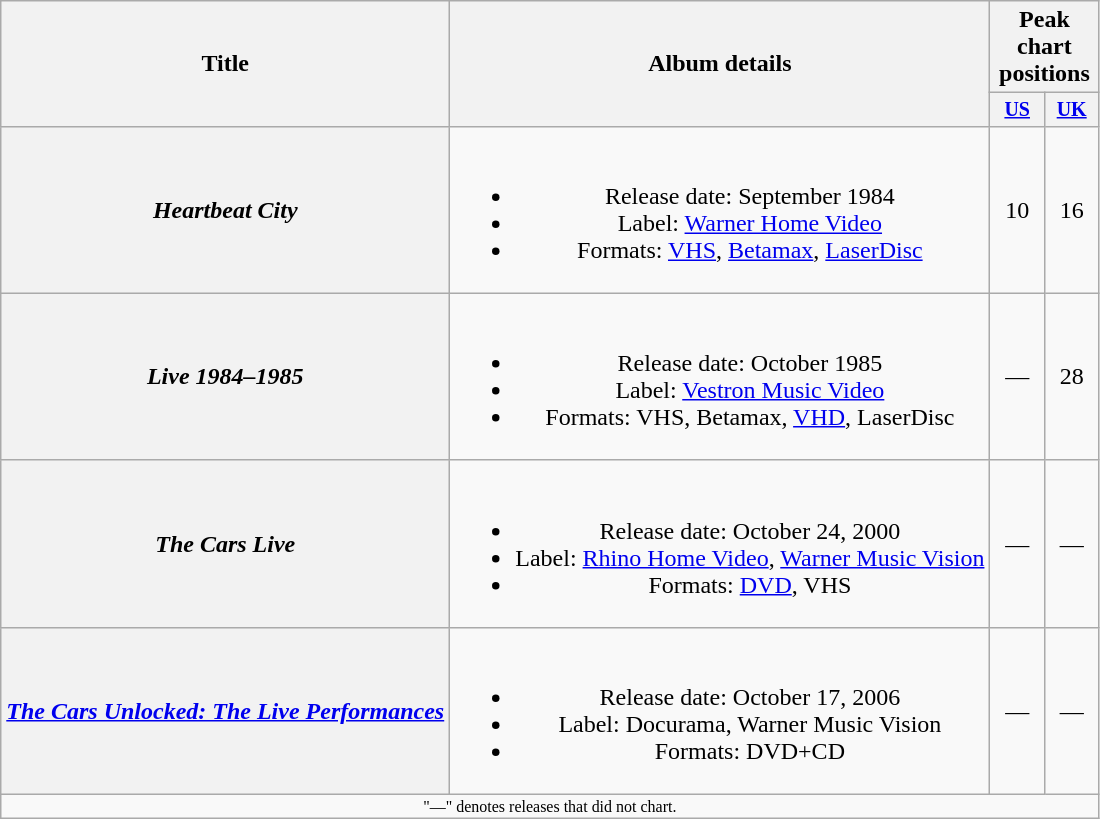<table class="wikitable plainrowheaders" style="text-align:center">
<tr>
<th rowspan="2" scope="col">Title</th>
<th rowspan="2" scope="col">Album details</th>
<th colspan="2" scope="col">Peak chart positions</th>
</tr>
<tr style="font-size:smaller;">
<th style="width:30px;"><a href='#'>US</a><br></th>
<th style="width:30px;"><a href='#'>UK</a><br></th>
</tr>
<tr>
<th scope="row"><em>Heartbeat City</em></th>
<td><br><ul><li>Release date: September 1984</li><li>Label: <a href='#'>Warner Home Video</a></li><li>Formats: <a href='#'>VHS</a>, <a href='#'>Betamax</a>, <a href='#'>LaserDisc</a></li></ul></td>
<td>10</td>
<td>16</td>
</tr>
<tr>
<th scope="row"><em>Live 1984–1985</em></th>
<td><br><ul><li>Release date: October 1985</li><li>Label: <a href='#'>Vestron Music Video</a></li><li>Formats: VHS, Betamax, <a href='#'>VHD</a>, LaserDisc</li></ul></td>
<td>—</td>
<td>28</td>
</tr>
<tr>
<th scope="row"><em>The Cars Live</em></th>
<td><br><ul><li>Release date: October 24, 2000</li><li>Label: <a href='#'>Rhino Home Video</a>, <a href='#'>Warner Music Vision</a></li><li>Formats: <a href='#'>DVD</a>, VHS</li></ul></td>
<td>—</td>
<td>—</td>
</tr>
<tr>
<th scope="row"><em><a href='#'>The Cars Unlocked: The Live Performances</a></em></th>
<td><br><ul><li>Release date: October 17, 2006</li><li>Label: Docurama, Warner Music Vision</li><li>Formats: DVD+CD</li></ul></td>
<td>—</td>
<td>—</td>
</tr>
<tr>
<td colspan="4" style="font-size:8pt">"—" denotes releases that did not chart.</td>
</tr>
</table>
